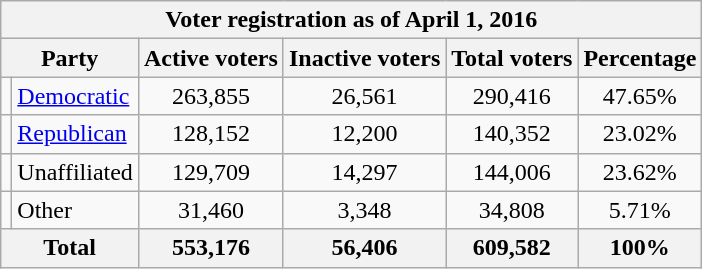<table class=wikitable>
<tr>
<th colspan = 6>Voter registration as of April 1, 2016</th>
</tr>
<tr>
<th colspan = 2>Party</th>
<th>Active voters</th>
<th>Inactive voters</th>
<th>Total voters</th>
<th>Percentage</th>
</tr>
<tr>
<td></td>
<td><a href='#'>Democratic</a></td>
<td style="text-align:center;">263,855</td>
<td style="text-align:center;">26,561</td>
<td style="text-align:center;">290,416</td>
<td style="text-align:center;">47.65%</td>
</tr>
<tr>
<td></td>
<td><a href='#'>Republican</a></td>
<td style="text-align:center;">128,152</td>
<td style="text-align:center;">12,200</td>
<td style="text-align:center;">140,352</td>
<td style="text-align:center;">23.02%</td>
</tr>
<tr>
<td></td>
<td>Unaffiliated</td>
<td style="text-align:center;">129,709</td>
<td style="text-align:center;">14,297</td>
<td style="text-align:center;">144,006</td>
<td style="text-align:center;">23.62%</td>
</tr>
<tr>
<td></td>
<td>Other</td>
<td style="text-align:center;">31,460</td>
<td style="text-align:center;">3,348</td>
<td style="text-align:center;">34,808</td>
<td style="text-align:center;">5.71%</td>
</tr>
<tr>
<th colspan = 2>Total</th>
<th style="text-align:center;">553,176</th>
<th style="text-align:center;">56,406</th>
<th style="text-align:center;">609,582</th>
<th style="text-align:center;">100%</th>
</tr>
</table>
